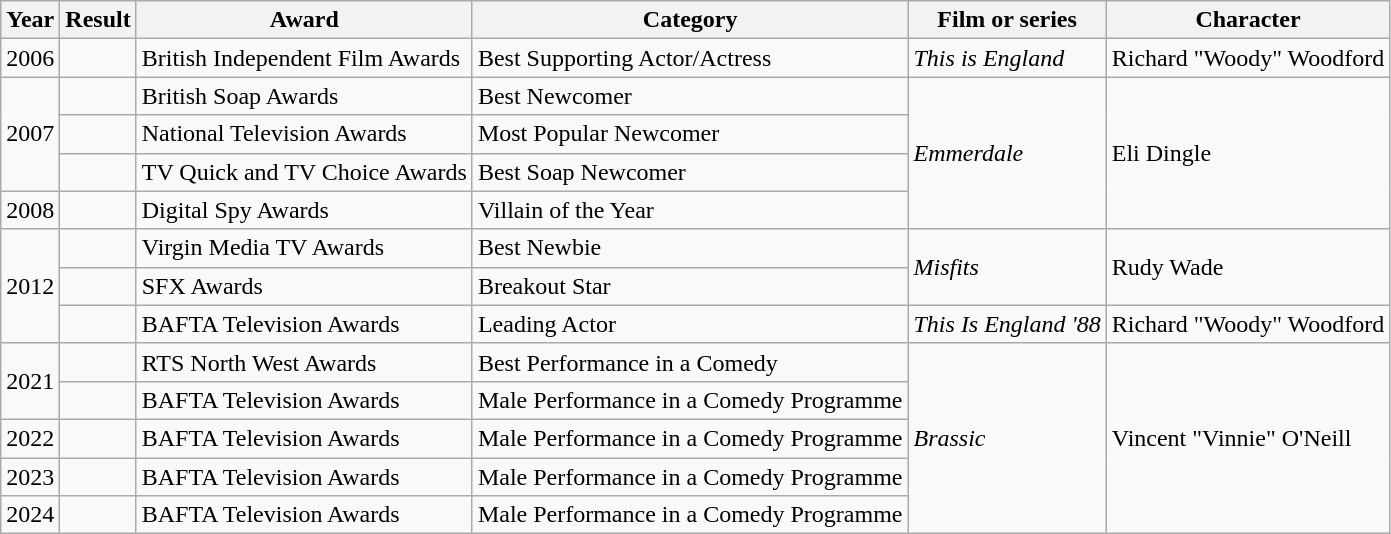<table class="wikitable" style="font-size: 100%">
<tr>
<th>Year</th>
<th>Result</th>
<th>Award</th>
<th>Category</th>
<th>Film or series</th>
<th>Character</th>
</tr>
<tr>
<td>2006</td>
<td></td>
<td>British Independent Film Awards</td>
<td>Best Supporting Actor/Actress</td>
<td><em>This is England</em></td>
<td>Richard "Woody" Woodford</td>
</tr>
<tr>
<td rowspan="3">2007</td>
<td></td>
<td>British Soap Awards</td>
<td>Best Newcomer</td>
<td rowspan="4"><em>Emmerdale</em></td>
<td rowspan="4">Eli Dingle</td>
</tr>
<tr>
<td></td>
<td>National Television Awards</td>
<td>Most Popular Newcomer</td>
</tr>
<tr>
<td></td>
<td>TV Quick and TV Choice Awards</td>
<td>Best Soap Newcomer</td>
</tr>
<tr>
<td>2008</td>
<td></td>
<td>Digital Spy Awards</td>
<td>Villain of the Year</td>
</tr>
<tr>
<td rowspan="3">2012</td>
<td></td>
<td>Virgin Media TV Awards</td>
<td>Best Newbie</td>
<td rowspan="2"><em>Misfits</em></td>
<td rowspan="2">Rudy Wade</td>
</tr>
<tr>
<td></td>
<td>SFX Awards</td>
<td>Breakout Star</td>
</tr>
<tr>
<td></td>
<td>BAFTA Television Awards</td>
<td>Leading Actor</td>
<td><em>This Is England '88</em></td>
<td>Richard "Woody" Woodford</td>
</tr>
<tr>
<td rowspan="2">2021</td>
<td></td>
<td>RTS North West Awards</td>
<td>Best Performance in a Comedy</td>
<td rowspan="5"><em>Brassic</em></td>
<td rowspan="5">Vincent "Vinnie" O'Neill</td>
</tr>
<tr>
<td></td>
<td>BAFTA Television Awards</td>
<td>Male Performance in a Comedy Programme</td>
</tr>
<tr>
<td>2022</td>
<td></td>
<td>BAFTA Television Awards</td>
<td>Male Performance in a Comedy Programme</td>
</tr>
<tr>
<td>2023</td>
<td></td>
<td>BAFTA Television Awards</td>
<td>Male Performance in a Comedy Programme</td>
</tr>
<tr>
<td>2024</td>
<td></td>
<td>BAFTA Television Awards</td>
<td>Male Performance in a Comedy Programme</td>
</tr>
</table>
